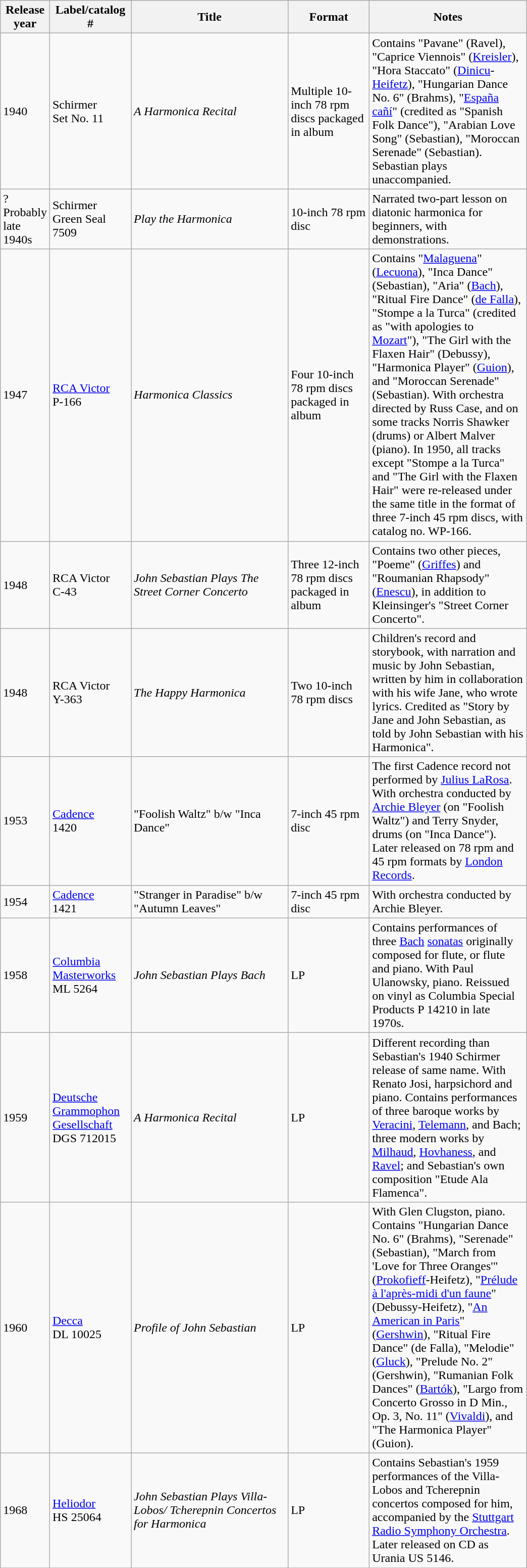<table class="wikitable">
<tr>
<th width="55">Release year</th>
<th style="width:100px;">Label/catalog #</th>
<th style="width:200px;">Title</th>
<th style="width:100px;">Format</th>
<th style="width:200px;">Notes</th>
</tr>
<tr>
<td>1940</td>
<td>Schirmer<br>Set No. 11</td>
<td><em>A Harmonica Recital</em></td>
<td>Multiple 10-inch 78 rpm discs packaged in album</td>
<td>Contains "Pavane" (Ravel), "Caprice Viennois" (<a href='#'>Kreisler</a>), "Hora Staccato" (<a href='#'>Dinicu</a>-<a href='#'>Heifetz</a>), "Hungarian Dance No. 6" (Brahms), "<a href='#'>España cañí</a>" (credited as "Spanish Folk Dance"), "Arabian Love Song" (Sebastian), "Moroccan Serenade" (Sebastian). Sebastian plays unaccompanied.</td>
</tr>
<tr>
<td>? Probably late 1940s</td>
<td>Schirmer<br>Green Seal<br>7509</td>
<td><em>Play the Harmonica</em></td>
<td>10-inch 78 rpm disc</td>
<td>Narrated two-part lesson on diatonic harmonica for beginners, with demonstrations.</td>
</tr>
<tr>
<td>1947</td>
<td><a href='#'>RCA Victor</a><br>P-166</td>
<td><em>Harmonica Classics</em></td>
<td>Four 10-inch 78 rpm discs packaged in album</td>
<td>Contains "<a href='#'>Malaguena</a>" (<a href='#'>Lecuona</a>), "Inca Dance" (Sebastian), "Aria" (<a href='#'>Bach</a>), "Ritual Fire Dance" (<a href='#'>de Falla</a>), "Stompe a la Turca" (credited as "with apologies to <a href='#'>Mozart</a>"), "The Girl with the Flaxen Hair" (Debussy), "Harmonica Player" (<a href='#'>Guion</a>), and "Moroccan Serenade" (Sebastian). With orchestra directed by Russ Case, and on some tracks Norris Shawker (drums) or Albert Malver (piano). In 1950, all tracks except "Stompe a la Turca" and "The Girl with the Flaxen Hair" were re-released under the same title in the format of three 7-inch 45 rpm discs, with catalog no. WP-166.</td>
</tr>
<tr>
<td>1948</td>
<td>RCA Victor<br>C-43</td>
<td><em>John Sebastian Plays The Street Corner Concerto</em></td>
<td>Three 12-inch 78 rpm discs packaged in album</td>
<td>Contains two other pieces, "Poeme" (<a href='#'>Griffes</a>) and "Roumanian Rhapsody" (<a href='#'>Enescu</a>), in addition to Kleinsinger's "Street Corner Concerto".</td>
</tr>
<tr>
<td>1948</td>
<td>RCA Victor<br>Y-363</td>
<td><em>The Happy Harmonica</em></td>
<td>Two 10-inch 78 rpm discs</td>
<td>Children's record and storybook, with narration and music by John Sebastian, written by him in collaboration with his wife Jane, who wrote lyrics. Credited as "Story by Jane and John Sebastian, as told by John Sebastian with his Harmonica".</td>
</tr>
<tr>
<td>1953</td>
<td><a href='#'>Cadence</a><br> 1420</td>
<td>"Foolish Waltz" b/w "Inca Dance"</td>
<td>7-inch 45 rpm disc</td>
<td>The first Cadence record not performed by <a href='#'>Julius LaRosa</a>. With orchestra conducted by <a href='#'>Archie Bleyer</a> (on "Foolish Waltz") and Terry Snyder, drums (on "Inca Dance"). Later released on 78 rpm and 45 rpm formats by <a href='#'>London Records</a>.</td>
</tr>
<tr>
<td>1954</td>
<td><a href='#'>Cadence</a><br> 1421</td>
<td>"Stranger in Paradise" b/w <br>"Autumn Leaves"</td>
<td>7-inch 45 rpm disc</td>
<td>With orchestra conducted by Archie Bleyer.</td>
</tr>
<tr>
<td>1958</td>
<td><a href='#'>Columbia Masterworks</a><br>ML 5264</td>
<td><em>John Sebastian Plays Bach</em></td>
<td>LP</td>
<td>Contains performances of three <a href='#'>Bach</a> <a href='#'>sonatas</a> originally composed for flute, or flute and piano. With Paul Ulanowsky, piano. Reissued on vinyl as Columbia Special Products P 14210 in late 1970s.</td>
</tr>
<tr>
<td>1959</td>
<td><a href='#'>Deutsche Grammophon Gesellschaft</a><br>DGS 712015</td>
<td><em>A Harmonica Recital</em></td>
<td>LP</td>
<td>Different recording than Sebastian's 1940 Schirmer release of same name. With Renato Josi, harpsichord and piano. Contains performances of three baroque works by <a href='#'>Veracini</a>, <a href='#'>Telemann</a>, and Bach; three modern works by <a href='#'>Milhaud</a>, <a href='#'>Hovhaness</a>, and <a href='#'>Ravel</a>; and Sebastian's own composition "Etude Ala Flamenca".</td>
</tr>
<tr>
<td>1960</td>
<td><a href='#'>Decca</a><br>DL 10025</td>
<td><em>Profile of John Sebastian</em></td>
<td>LP</td>
<td>With Glen Clugston, piano. Contains "Hungarian Dance No. 6" (Brahms), "Serenade" (Sebastian), "March from 'Love for Three Oranges'" (<a href='#'>Prokofieff</a>-Heifetz), "<a href='#'>Prélude à l'après-midi d'un faune</a>" (Debussy-Heifetz), "<a href='#'>An American in Paris</a>" (<a href='#'>Gershwin</a>), "Ritual Fire Dance" (de Falla), "Melodie" (<a href='#'>Gluck</a>), "Prelude No. 2" (Gershwin), "Rumanian Folk Dances" (<a href='#'>Bartók</a>), "Largo from Concerto Grosso in D Min., Op. 3, No. 11" (<a href='#'>Vivaldi</a>), and "The Harmonica Player" (Guion).</td>
</tr>
<tr>
<td>1968</td>
<td><a href='#'>Heliodor</a><br>HS 25064</td>
<td><em>John Sebastian Plays Villa-Lobos/ Tcherepnin Concertos for Harmonica</em></td>
<td>LP</td>
<td>Contains Sebastian's 1959 performances of the Villa-Lobos and Tcherepnin concertos composed for him, accompanied by the <a href='#'>Stuttgart Radio Symphony Orchestra</a>. Later released on CD as Urania US 5146.</td>
</tr>
<tr>
</tr>
</table>
